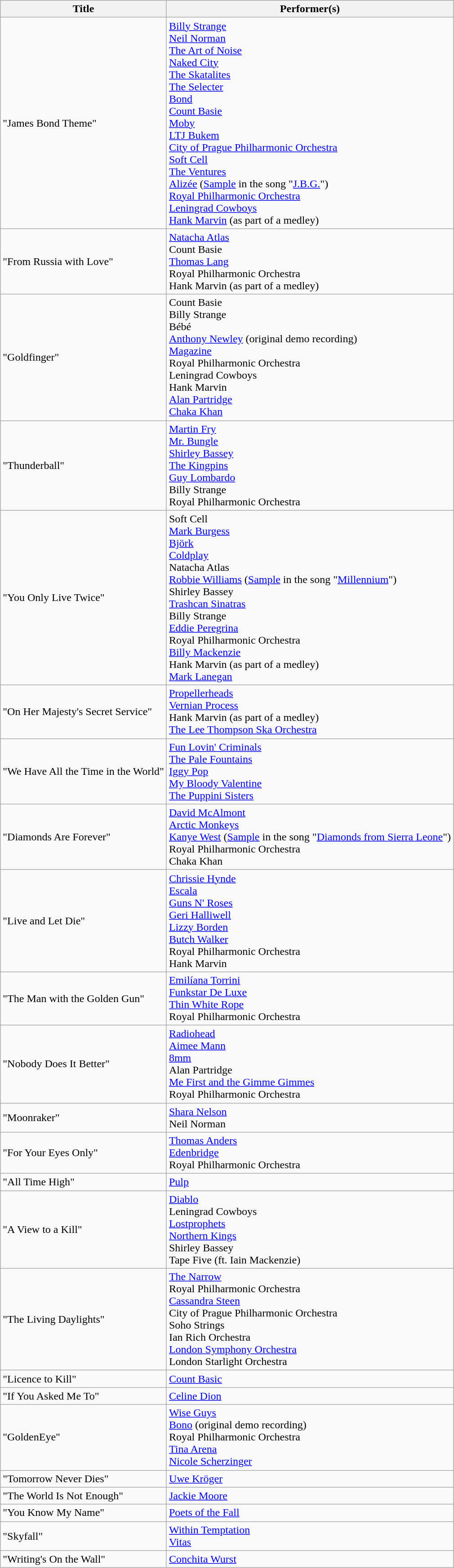<table class="wikitable">
<tr>
<th>Title</th>
<th>Performer(s)</th>
</tr>
<tr>
<td>"James Bond Theme"</td>
<td><a href='#'>Billy Strange</a><br><a href='#'>Neil Norman</a><br><a href='#'>The Art of Noise</a><br><a href='#'>Naked City</a><br><a href='#'>The Skatalites</a><br><a href='#'>The Selecter</a><br><a href='#'>Bond</a><br><a href='#'>Count Basie</a><br><a href='#'>Moby</a><br><a href='#'>LTJ Bukem</a><br><a href='#'>City of Prague Philharmonic Orchestra</a><br><a href='#'>Soft Cell</a><br><a href='#'>The Ventures</a><br><a href='#'>Alizée</a> (<a href='#'>Sample</a> in the song "<a href='#'>J.B.G.</a>")<br><a href='#'>Royal Philharmonic Orchestra</a><br><a href='#'>Leningrad Cowboys</a><br><a href='#'>Hank Marvin</a> (as part of a medley)</td>
</tr>
<tr>
<td>"From Russia with Love"</td>
<td><a href='#'>Natacha Atlas</a><br>Count Basie<br><a href='#'>Thomas Lang</a><br>Royal Philharmonic Orchestra<br>Hank Marvin (as part of a medley)</td>
</tr>
<tr>
<td>"Goldfinger"</td>
<td>Count Basie<br>Billy Strange<br>Bébé<br><a href='#'>Anthony Newley</a> (original demo recording)<br><a href='#'>Magazine</a><br>Royal Philharmonic Orchestra<br>Leningrad Cowboys<br>Hank Marvin<br><a href='#'>Alan Partridge</a><br><a href='#'>Chaka Khan</a></td>
</tr>
<tr>
<td>"Thunderball"</td>
<td><a href='#'>Martin Fry</a><br><a href='#'>Mr. Bungle</a><br><a href='#'>Shirley Bassey</a><br><a href='#'>The Kingpins</a><br><a href='#'>Guy Lombardo</a><br>Billy Strange<br>Royal Philharmonic Orchestra</td>
</tr>
<tr>
<td>"You Only Live Twice"</td>
<td>Soft Cell<br><a href='#'>Mark Burgess</a><br><a href='#'>Björk</a><br><a href='#'>Coldplay</a><br>Natacha Atlas<br><a href='#'>Robbie Williams</a> (<a href='#'>Sample</a> in the song "<a href='#'>Millennium</a>")<br>Shirley Bassey<br><a href='#'>Trashcan Sinatras</a><br>Billy Strange<br><a href='#'>Eddie Peregrina</a><br>Royal Philharmonic Orchestra<br><a href='#'>Billy Mackenzie</a><br>Hank Marvin (as part of a medley)<br><a href='#'>Mark Lanegan</a></td>
</tr>
<tr>
<td>"On Her Majesty's Secret Service"</td>
<td><a href='#'>Propellerheads</a><br><a href='#'>Vernian Process</a><br>Hank Marvin (as part of a medley)<br><a href='#'>The Lee Thompson Ska Orchestra</a></td>
</tr>
<tr>
<td>"We Have All the Time in the World"</td>
<td><a href='#'>Fun Lovin' Criminals</a><br><a href='#'>The Pale Fountains</a><br><a href='#'>Iggy Pop</a><br><a href='#'>My Bloody Valentine</a><br><a href='#'>The Puppini Sisters</a></td>
</tr>
<tr>
<td>"Diamonds Are Forever"</td>
<td><a href='#'>David McAlmont</a><br><a href='#'>Arctic Monkeys</a><br><a href='#'>Kanye West</a> (<a href='#'>Sample</a> in the song "<a href='#'>Diamonds from Sierra Leone</a>")<br>Royal Philharmonic Orchestra<br>Chaka Khan</td>
</tr>
<tr>
<td>"Live and Let Die"</td>
<td><a href='#'>Chrissie Hynde</a><br><a href='#'>Escala</a><br><a href='#'>Guns N' Roses</a><br><a href='#'>Geri Halliwell</a><br><a href='#'>Lizzy Borden</a><br><a href='#'>Butch Walker</a><br>Royal Philharmonic Orchestra<br>Hank Marvin</td>
</tr>
<tr>
<td>"The Man with the Golden Gun"</td>
<td><a href='#'>Emilíana Torrini</a><br><a href='#'>Funkstar De Luxe</a><br><a href='#'>Thin White Rope</a><br>Royal Philharmonic Orchestra</td>
</tr>
<tr>
<td>"Nobody Does It Better"</td>
<td><a href='#'>Radiohead</a><br><a href='#'>Aimee Mann</a><br><a href='#'>8mm</a><br>Alan Partridge<br><a href='#'>Me First and the Gimme Gimmes</a><br>Royal Philharmonic Orchestra</td>
</tr>
<tr>
<td>"Moonraker"</td>
<td><a href='#'>Shara Nelson</a><br>Neil Norman</td>
</tr>
<tr>
<td>"For Your Eyes Only"</td>
<td><a href='#'>Thomas Anders</a><br><a href='#'>Edenbridge</a><br>Royal Philharmonic Orchestra</td>
</tr>
<tr>
<td>"All Time High"</td>
<td><a href='#'>Pulp</a></td>
</tr>
<tr>
<td>"A View to a Kill"</td>
<td><a href='#'>Diablo</a><br>Leningrad Cowboys<br><a href='#'>Lostprophets</a><br><a href='#'>Northern Kings</a><br>Shirley Bassey<br>Tape Five (ft. Iain Mackenzie)</td>
</tr>
<tr>
<td>"The Living Daylights"</td>
<td><a href='#'>The Narrow</a><br>Royal Philharmonic Orchestra<br><a href='#'>Cassandra Steen</a><br>City of Prague Philharmonic Orchestra<br>Soho Strings<br>Ian Rich Orchestra<br><a href='#'>London Symphony Orchestra</a><br>London Starlight Orchestra</td>
</tr>
<tr>
<td>"Licence to Kill"</td>
<td><a href='#'>Count Basic</a></td>
</tr>
<tr>
<td>"If You Asked Me To"</td>
<td><a href='#'>Celine Dion</a></td>
</tr>
<tr>
<td>"GoldenEye"</td>
<td><a href='#'>Wise Guys</a><br><a href='#'>Bono</a> (original demo recording)<br>Royal Philharmonic Orchestra<br><a href='#'>Tina Arena</a><br><a href='#'>Nicole Scherzinger</a></td>
</tr>
<tr>
<td>"Tomorrow Never Dies"</td>
<td><a href='#'>Uwe Kröger</a></td>
</tr>
<tr>
<td>"The World Is Not Enough"</td>
<td><a href='#'>Jackie Moore</a></td>
</tr>
<tr>
<td>"You Know My Name"</td>
<td><a href='#'>Poets of the Fall</a></td>
</tr>
<tr>
<td>"Skyfall"</td>
<td><a href='#'>Within Temptation</a><br><a href='#'>Vitas</a></td>
</tr>
<tr>
<td>"Writing's On the Wall"</td>
<td><a href='#'>Conchita Wurst</a></td>
</tr>
</table>
